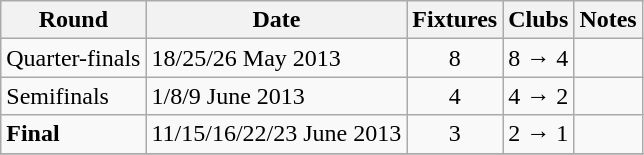<table class="wikitable">
<tr>
<th>Round</th>
<th>Date</th>
<th>Fixtures</th>
<th>Clubs</th>
<th>Notes</th>
</tr>
<tr>
<td>Quarter-finals</td>
<td>18/25/26 May 2013</td>
<td align="center">8</td>
<td align="center">8 → 4</td>
<td></td>
</tr>
<tr>
<td>Semifinals</td>
<td>1/8/9 June 2013</td>
<td align="center">4</td>
<td align="center">4 → 2</td>
<td align="center"></td>
</tr>
<tr>
<td><strong>Final</strong></td>
<td>11/15/16/22/23 June 2013</td>
<td align="center">3</td>
<td align="center">2 → 1</td>
<td align="center"></td>
</tr>
<tr>
</tr>
</table>
